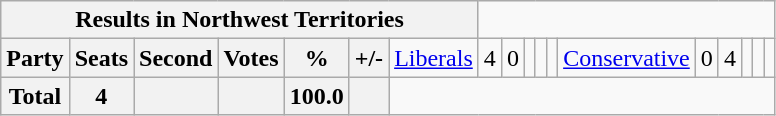<table class="wikitable">
<tr>
<th colspan=8>Results in Northwest Territories</th>
</tr>
<tr>
<th colspan=2>Party</th>
<th>Seats</th>
<th>Second</th>
<th>Votes</th>
<th>%</th>
<th>+/-<br></th>
<td><a href='#'>Liberals</a></td>
<td align="right">4</td>
<td align="right">0</td>
<td align="right"></td>
<td align="right"></td>
<td align="right"><br></td>
<td><a href='#'>Conservative</a></td>
<td align="right">0</td>
<td align="right">4</td>
<td align="right"></td>
<td align="right"></td>
<td align="right"></td>
</tr>
<tr>
<th colspan="2">Total</th>
<th>4</th>
<th colspan="1"></th>
<th></th>
<th>100.0</th>
<th></th>
</tr>
</table>
